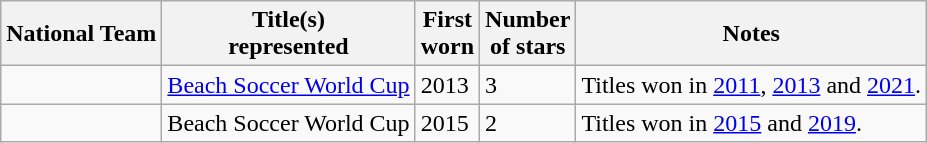<table class="wikitable sortable">
<tr>
<th>National Team</th>
<th>Title(s)<br>represented</th>
<th>First<br>worn</th>
<th>Number<br>of stars</th>
<th class="unsortable">Notes</th>
</tr>
<tr ->
<td></td>
<td><a href='#'>Beach Soccer World Cup</a></td>
<td>2013</td>
<td>3</td>
<td>Titles won in <a href='#'>2011</a>, <a href='#'>2013</a> and <a href='#'>2021</a>.</td>
</tr>
<tr>
<td></td>
<td>Beach Soccer World Cup</td>
<td>2015</td>
<td>2</td>
<td>Titles won in <a href='#'>2015</a> and <a href='#'>2019</a>.</td>
</tr>
</table>
